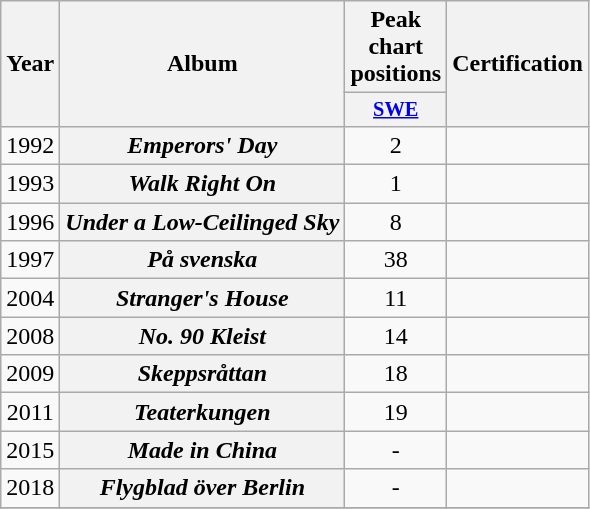<table class="wikitable plainrowheaders" style="text-align:center;">
<tr>
<th scope="col" rowspan="2">Year</th>
<th scope="col" rowspan="2">Album</th>
<th scope="col">Peak chart positions</th>
<th scope="col" rowspan="2">Certification</th>
</tr>
<tr>
<th scope="col" style="width:3em;font-size:85%;"><a href='#'>SWE</a><br></th>
</tr>
<tr>
<td>1992</td>
<th scope="row"><em>Emperors' Day</em></th>
<td>2</td>
<td></td>
</tr>
<tr>
<td>1993</td>
<th scope="row"><em>Walk Right On</em></th>
<td>1</td>
<td></td>
</tr>
<tr>
<td>1996</td>
<th scope="row"><em>Under a Low-Ceilinged Sky</em></th>
<td>8</td>
<td></td>
</tr>
<tr>
<td>1997</td>
<th scope="row"><em>På svenska</em></th>
<td>38</td>
<td></td>
</tr>
<tr>
<td>2004</td>
<th scope="row"><em>Stranger's House</em></th>
<td>11</td>
<td></td>
</tr>
<tr>
<td>2008</td>
<th scope="row"><em>No. 90 Kleist</em></th>
<td>14</td>
<td></td>
</tr>
<tr>
<td>2009</td>
<th scope="row"><em>Skeppsråttan</em></th>
<td>18</td>
<td></td>
</tr>
<tr>
<td>2011</td>
<th scope="row"><em>Teaterkungen</em></th>
<td>19</td>
<td></td>
</tr>
<tr>
<td>2015</td>
<th scope="row"><em>Made in China</em></th>
<td>-</td>
<td></td>
</tr>
<tr>
<td>2018</td>
<th scope="row"><em>Flygblad över Berlin</em></th>
<td>-</td>
<td></td>
</tr>
<tr>
</tr>
</table>
